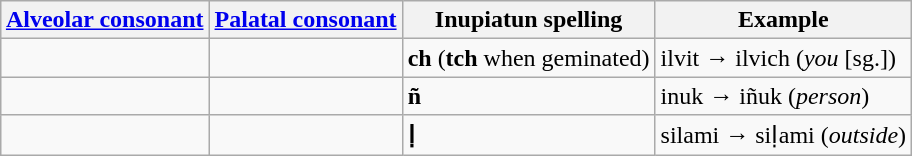<table class="wikitable" style="margin: auto;">
<tr>
<th><a href='#'>Alveolar consonant</a></th>
<th><a href='#'>Palatal consonant</a></th>
<th>Inupiatun spelling</th>
<th>Example</th>
</tr>
<tr>
<td></td>
<td></td>
<td><strong>ch</strong> (<strong>tch</strong> when geminated)</td>
<td>ilvit → ilvich (<em>you</em> [sg.])</td>
</tr>
<tr>
<td></td>
<td></td>
<td><strong>ñ</strong></td>
<td>inuk → iñuk (<em>person</em>)</td>
</tr>
<tr>
<td></td>
<td></td>
<td><strong>ḷ</strong></td>
<td>silami → siḷami (<em>outside</em>)</td>
</tr>
</table>
